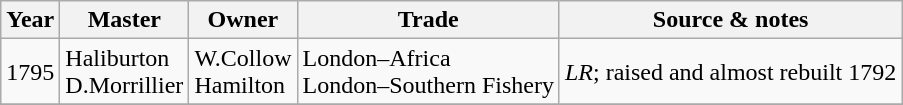<table class=" wikitable">
<tr>
<th>Year</th>
<th>Master</th>
<th>Owner</th>
<th>Trade</th>
<th>Source & notes</th>
</tr>
<tr>
<td>1795</td>
<td>Haliburton<br>D.Morrillier</td>
<td>W.Collow<br>Hamilton</td>
<td>London–Africa<br>London–Southern Fishery</td>
<td><em>LR</em>; raised and almost rebuilt 1792</td>
</tr>
<tr>
</tr>
</table>
